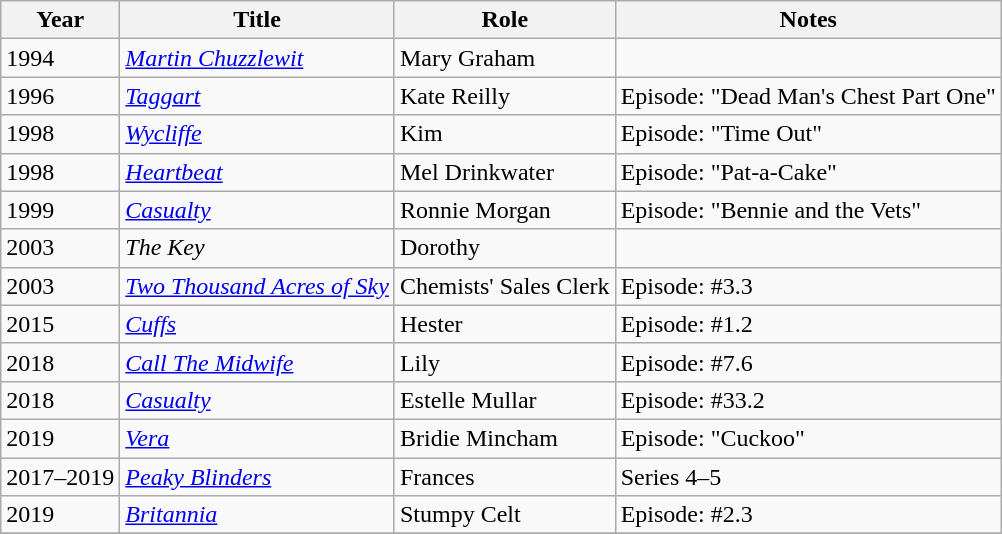<table class="wikitable sortable">
<tr>
<th>Year</th>
<th>Title</th>
<th>Role</th>
<th class="unsortable">Notes</th>
</tr>
<tr>
<td>1994</td>
<td><em> <a href='#'>Martin Chuzzlewit</a></em></td>
<td>Mary Graham</td>
<td></td>
</tr>
<tr>
<td>1996</td>
<td><em><a href='#'>Taggart</a></em></td>
<td>Kate Reilly</td>
<td>Episode: "Dead Man's Chest Part One"</td>
</tr>
<tr>
<td>1998</td>
<td><em><a href='#'>Wycliffe</a></em></td>
<td>Kim</td>
<td>Episode: "Time Out"</td>
</tr>
<tr>
<td>1998</td>
<td><em> <a href='#'>Heartbeat</a></em></td>
<td>Mel Drinkwater</td>
<td>Episode: "Pat-a-Cake"</td>
</tr>
<tr>
<td>1999</td>
<td><em><a href='#'>Casualty</a></em></td>
<td>Ronnie Morgan</td>
<td>Episode: "Bennie and the Vets"</td>
</tr>
<tr>
<td>2003</td>
<td><em>The Key</em></td>
<td>Dorothy</td>
<td></td>
</tr>
<tr>
<td>2003</td>
<td><em><a href='#'>Two Thousand Acres of Sky</a></em></td>
<td>Chemists' Sales Clerk</td>
<td>Episode: #3.3</td>
</tr>
<tr>
<td>2015</td>
<td><em><a href='#'>Cuffs</a></em></td>
<td>Hester</td>
<td>Episode: #1.2</td>
</tr>
<tr>
<td>2018</td>
<td><em><a href='#'>Call The Midwife</a></em></td>
<td>Lily</td>
<td>Episode: #7.6</td>
</tr>
<tr>
<td>2018</td>
<td><em><a href='#'>Casualty</a></em></td>
<td>Estelle Mullar</td>
<td>Episode: #33.2</td>
</tr>
<tr>
<td>2019</td>
<td><em><a href='#'>Vera</a></em></td>
<td>Bridie Mincham</td>
<td>Episode: "Cuckoo"</td>
</tr>
<tr>
<td>2017–2019</td>
<td><em><a href='#'>Peaky Blinders</a></em></td>
<td>Frances</td>
<td>Series 4–5</td>
</tr>
<tr>
<td>2019</td>
<td><em><a href='#'>Britannia</a></em></td>
<td>Stumpy Celt</td>
<td>Episode: #2.3</td>
</tr>
<tr>
</tr>
</table>
